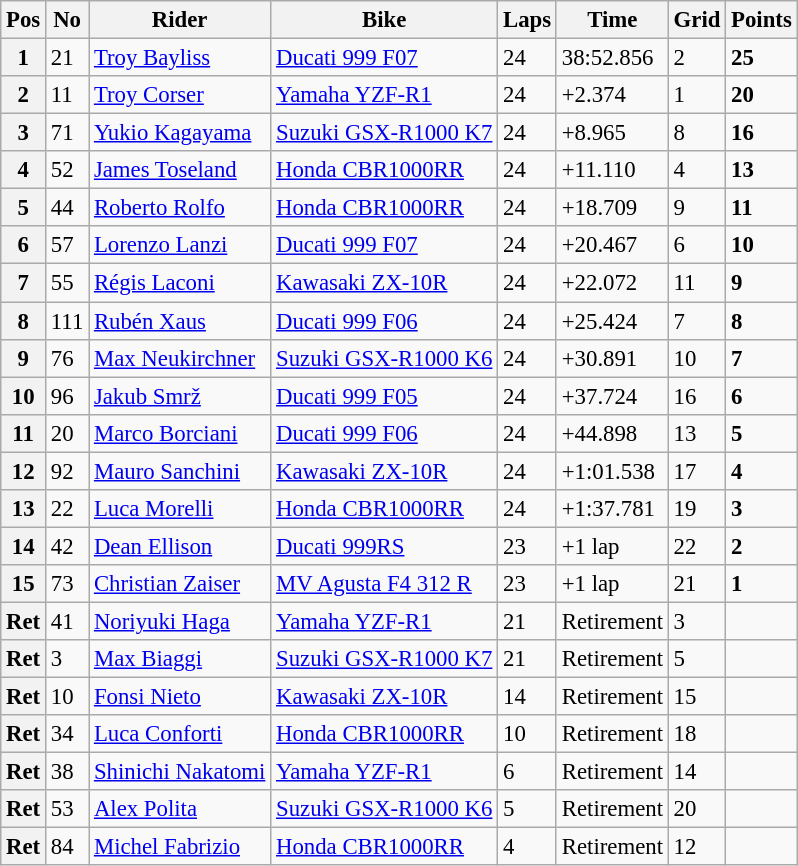<table class="wikitable" style="font-size: 95%;">
<tr>
<th>Pos</th>
<th>No</th>
<th>Rider</th>
<th>Bike</th>
<th>Laps</th>
<th>Time</th>
<th>Grid</th>
<th>Points</th>
</tr>
<tr>
<th>1</th>
<td>21</td>
<td> <a href='#'>Troy Bayliss</a></td>
<td><a href='#'>Ducati 999 F07</a></td>
<td>24</td>
<td>38:52.856</td>
<td>2</td>
<td><strong>25</strong></td>
</tr>
<tr>
<th>2</th>
<td>11</td>
<td> <a href='#'>Troy Corser</a></td>
<td><a href='#'>Yamaha YZF-R1</a></td>
<td>24</td>
<td>+2.374</td>
<td>1</td>
<td><strong>20</strong></td>
</tr>
<tr>
<th>3</th>
<td>71</td>
<td> <a href='#'>Yukio Kagayama</a></td>
<td><a href='#'>Suzuki GSX-R1000 K7</a></td>
<td>24</td>
<td>+8.965</td>
<td>8</td>
<td><strong>16</strong></td>
</tr>
<tr>
<th>4</th>
<td>52</td>
<td> <a href='#'>James Toseland</a></td>
<td><a href='#'>Honda CBR1000RR</a></td>
<td>24</td>
<td>+11.110</td>
<td>4</td>
<td><strong>13</strong></td>
</tr>
<tr>
<th>5</th>
<td>44</td>
<td> <a href='#'>Roberto Rolfo</a></td>
<td><a href='#'>Honda CBR1000RR</a></td>
<td>24</td>
<td>+18.709</td>
<td>9</td>
<td><strong>11</strong></td>
</tr>
<tr>
<th>6</th>
<td>57</td>
<td> <a href='#'>Lorenzo Lanzi</a></td>
<td><a href='#'>Ducati 999 F07</a></td>
<td>24</td>
<td>+20.467</td>
<td>6</td>
<td><strong>10</strong></td>
</tr>
<tr>
<th>7</th>
<td>55</td>
<td> <a href='#'>Régis Laconi</a></td>
<td><a href='#'>Kawasaki ZX-10R</a></td>
<td>24</td>
<td>+22.072</td>
<td>11</td>
<td><strong>9</strong></td>
</tr>
<tr>
<th>8</th>
<td>111</td>
<td> <a href='#'>Rubén Xaus</a></td>
<td><a href='#'>Ducati 999 F06</a></td>
<td>24</td>
<td>+25.424</td>
<td>7</td>
<td><strong>8</strong></td>
</tr>
<tr>
<th>9</th>
<td>76</td>
<td> <a href='#'>Max Neukirchner</a></td>
<td><a href='#'>Suzuki GSX-R1000 K6</a></td>
<td>24</td>
<td>+30.891</td>
<td>10</td>
<td><strong>7</strong></td>
</tr>
<tr>
<th>10</th>
<td>96</td>
<td> <a href='#'>Jakub Smrž</a></td>
<td><a href='#'>Ducati 999 F05</a></td>
<td>24</td>
<td>+37.724</td>
<td>16</td>
<td><strong>6</strong></td>
</tr>
<tr>
<th>11</th>
<td>20</td>
<td> <a href='#'>Marco Borciani</a></td>
<td><a href='#'>Ducati 999 F06</a></td>
<td>24</td>
<td>+44.898</td>
<td>13</td>
<td><strong>5</strong></td>
</tr>
<tr>
<th>12</th>
<td>92</td>
<td> <a href='#'>Mauro Sanchini</a></td>
<td><a href='#'>Kawasaki ZX-10R</a></td>
<td>24</td>
<td>+1:01.538</td>
<td>17</td>
<td><strong>4</strong></td>
</tr>
<tr>
<th>13</th>
<td>22</td>
<td> <a href='#'>Luca Morelli</a></td>
<td><a href='#'>Honda CBR1000RR</a></td>
<td>24</td>
<td>+1:37.781</td>
<td>19</td>
<td><strong>3</strong></td>
</tr>
<tr>
<th>14</th>
<td>42</td>
<td> <a href='#'>Dean Ellison</a></td>
<td><a href='#'>Ducati 999RS</a></td>
<td>23</td>
<td>+1 lap</td>
<td>22</td>
<td><strong>2</strong></td>
</tr>
<tr>
<th>15</th>
<td>73</td>
<td> <a href='#'>Christian Zaiser</a></td>
<td><a href='#'>MV Agusta F4 312 R</a></td>
<td>23</td>
<td>+1 lap</td>
<td>21</td>
<td><strong>1</strong></td>
</tr>
<tr>
<th>Ret</th>
<td>41</td>
<td> <a href='#'>Noriyuki Haga</a></td>
<td><a href='#'>Yamaha YZF-R1</a></td>
<td>21</td>
<td>Retirement</td>
<td>3</td>
<td></td>
</tr>
<tr>
<th>Ret</th>
<td>3</td>
<td> <a href='#'>Max Biaggi</a></td>
<td><a href='#'>Suzuki GSX-R1000 K7</a></td>
<td>21</td>
<td>Retirement</td>
<td>5</td>
<td></td>
</tr>
<tr>
<th>Ret</th>
<td>10</td>
<td> <a href='#'>Fonsi Nieto</a></td>
<td><a href='#'>Kawasaki ZX-10R</a></td>
<td>14</td>
<td>Retirement</td>
<td>15</td>
<td></td>
</tr>
<tr>
<th>Ret</th>
<td>34</td>
<td> <a href='#'>Luca Conforti</a></td>
<td><a href='#'>Honda CBR1000RR</a></td>
<td>10</td>
<td>Retirement</td>
<td>18</td>
<td></td>
</tr>
<tr>
<th>Ret</th>
<td>38</td>
<td> <a href='#'>Shinichi Nakatomi</a></td>
<td><a href='#'>Yamaha YZF-R1</a></td>
<td>6</td>
<td>Retirement</td>
<td>14</td>
<td></td>
</tr>
<tr>
<th>Ret</th>
<td>53</td>
<td> <a href='#'>Alex Polita</a></td>
<td><a href='#'>Suzuki GSX-R1000 K6</a></td>
<td>5</td>
<td>Retirement</td>
<td>20</td>
<td></td>
</tr>
<tr>
<th>Ret</th>
<td>84</td>
<td> <a href='#'>Michel Fabrizio</a></td>
<td><a href='#'>Honda CBR1000RR</a></td>
<td>4</td>
<td>Retirement</td>
<td>12</td>
<td></td>
</tr>
</table>
